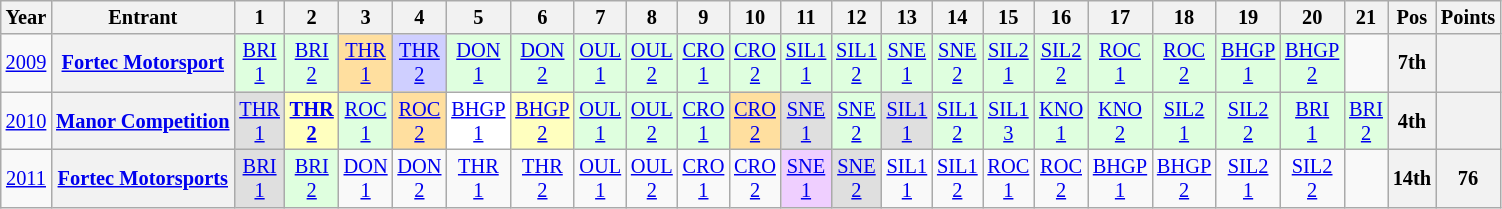<table class="wikitable" style="text-align:center; font-size:85%">
<tr>
<th>Year</th>
<th>Entrant</th>
<th>1</th>
<th>2</th>
<th>3</th>
<th>4</th>
<th>5</th>
<th>6</th>
<th>7</th>
<th>8</th>
<th>9</th>
<th>10</th>
<th>11</th>
<th>12</th>
<th>13</th>
<th>14</th>
<th>15</th>
<th>16</th>
<th>17</th>
<th>18</th>
<th>19</th>
<th>20</th>
<th>21</th>
<th>Pos</th>
<th>Points</th>
</tr>
<tr>
<td><a href='#'>2009</a></td>
<th nowrap><a href='#'>Fortec Motorsport</a></th>
<td style="background:#DFFFDF;"><a href='#'>BRI<br>1</a><br></td>
<td style="background:#DFFFDF;"><a href='#'>BRI<br>2</a><br></td>
<td style="background:#FFDF9F;"><a href='#'>THR<br>1</a><br></td>
<td style="background:#CFCFFF;"><a href='#'>THR<br>2</a><br></td>
<td style="background:#DFFFDF;"><a href='#'>DON<br>1</a><br></td>
<td style="background:#DFFFDF;"><a href='#'>DON<br>2</a><br></td>
<td style="background:#DFFFDF;"><a href='#'>OUL<br>1</a><br></td>
<td style="background:#DFFFDF;"><a href='#'>OUL<br>2</a><br></td>
<td style="background:#DFFFDF;"><a href='#'>CRO<br>1</a><br></td>
<td style="background:#DFFFDF;"><a href='#'>CRO<br>2</a><br></td>
<td style="background:#DFFFDF;"><a href='#'>SIL1<br>1</a><br></td>
<td style="background:#DFFFDF;"><a href='#'>SIL1<br>2</a><br></td>
<td style="background:#DFFFDF;"><a href='#'>SNE<br>1</a><br></td>
<td style="background:#DFFFDF;"><a href='#'>SNE<br>2</a><br></td>
<td style="background:#DFFFDF;"><a href='#'>SIL2<br>1</a><br></td>
<td style="background:#DFFFDF;"><a href='#'>SIL2<br>2</a><br></td>
<td style="background:#DFFFDF;"><a href='#'>ROC<br>1</a><br></td>
<td style="background:#DFFFDF;"><a href='#'>ROC<br>2</a><br></td>
<td style="background:#DFFFDF;"><a href='#'>BHGP<br>1</a><br></td>
<td style="background:#DFFFDF;"><a href='#'>BHGP<br>2</a><br></td>
<td></td>
<th>7th</th>
<th></th>
</tr>
<tr>
<td><a href='#'>2010</a></td>
<th nowrap><a href='#'>Manor Competition</a></th>
<td style="background:#DFDFDF;"><a href='#'>THR<br>1</a><br></td>
<td style="background:#FFFFBF;"><strong><a href='#'>THR<br>2</a></strong><br></td>
<td style="background:#DFFFDF;"><a href='#'>ROC<br>1</a><br></td>
<td style="background:#FFDF9F;"><a href='#'>ROC<br>2</a><br></td>
<td style="background:#FFFFFF;"><a href='#'>BHGP<br>1</a><br></td>
<td style="background:#FFFFBF;"><a href='#'>BHGP<br>2</a><br></td>
<td style="background:#DFFFDF;"><a href='#'>OUL<br>1</a><br></td>
<td style="background:#DFFFDF;"><a href='#'>OUL<br>2</a><br></td>
<td style="background:#DFFFDF;"><a href='#'>CRO<br>1</a><br></td>
<td style="background:#FFDF9F;"><a href='#'>CRO<br>2</a><br></td>
<td style="background:#DFDFDF;"><a href='#'>SNE<br>1</a><br></td>
<td style="background:#DFFFDF;"><a href='#'>SNE<br>2</a><br></td>
<td style="background:#DFDFDF;"><a href='#'>SIL1<br>1</a><br></td>
<td style="background:#DFFFDF;"><a href='#'>SIL1<br>2</a><br></td>
<td style="background:#DFFFDF;"><a href='#'>SIL1<br>3</a><br></td>
<td style="background:#DFFFDF;"><a href='#'>KNO<br>1</a><br></td>
<td style="background:#DFFFDF;"><a href='#'>KNO<br>2</a><br></td>
<td style="background:#DFFFDF;"><a href='#'>SIL2<br>1</a><br></td>
<td style="background:#DFFFDF;"><a href='#'>SIL2<br>2</a><br></td>
<td style="background:#DFFFDF;"><a href='#'>BRI<br>1</a><br></td>
<td style="background:#DFFFDF;"><a href='#'>BRI<br>2</a><br></td>
<th>4th</th>
<th></th>
</tr>
<tr>
<td><a href='#'>2011</a></td>
<th nowrap><a href='#'>Fortec Motorsports</a></th>
<td style="background:#DFDFDF;"><a href='#'>BRI<br>1</a><br></td>
<td style="background:#DFFFDF;"><a href='#'>BRI<br>2</a><br></td>
<td><a href='#'>DON<br>1</a></td>
<td><a href='#'>DON<br>2</a></td>
<td><a href='#'>THR<br>1</a></td>
<td><a href='#'>THR<br>2</a></td>
<td><a href='#'>OUL<br>1</a></td>
<td><a href='#'>OUL<br>2</a></td>
<td><a href='#'>CRO<br>1</a></td>
<td><a href='#'>CRO<br>2</a></td>
<td style="background:#EFCFFF;"><a href='#'>SNE<br>1</a><br></td>
<td style="background:#DFDFDF;"><a href='#'>SNE<br>2</a><br></td>
<td><a href='#'>SIL1<br>1</a></td>
<td><a href='#'>SIL1<br>2</a></td>
<td><a href='#'>ROC<br>1</a></td>
<td><a href='#'>ROC<br>2</a></td>
<td><a href='#'>BHGP<br>1</a></td>
<td><a href='#'>BHGP<br>2</a></td>
<td><a href='#'>SIL2<br>1</a></td>
<td><a href='#'>SIL2<br>2</a></td>
<td></td>
<th>14th</th>
<th>76</th>
</tr>
</table>
